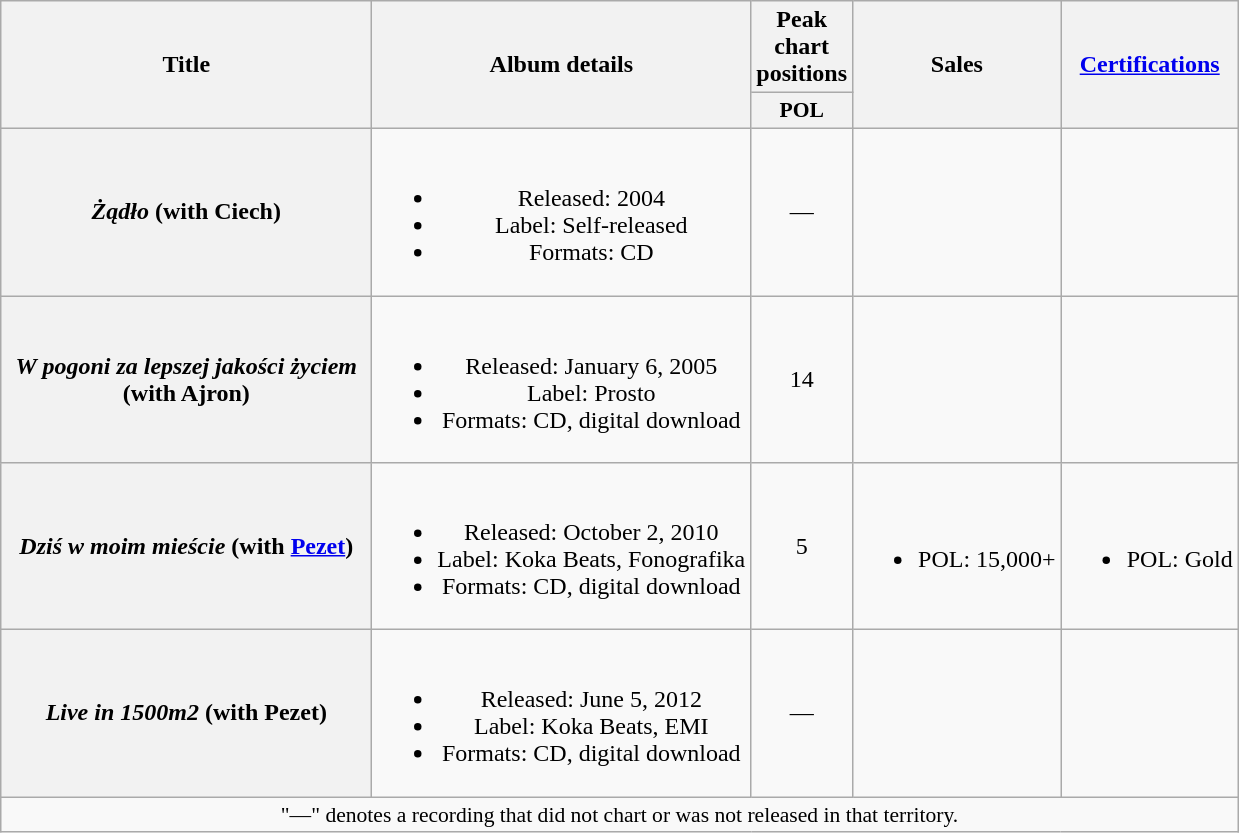<table class="wikitable plainrowheaders" style="text-align:center;">
<tr>
<th scope="col" rowspan="2" style="width:15em;">Title</th>
<th scope="col" rowspan="2">Album details</th>
<th scope="col" colspan="1">Peak chart positions</th>
<th scope="col" rowspan="2">Sales</th>
<th scope="col" rowspan="2"><a href='#'>Certifications</a></th>
</tr>
<tr>
<th scope="col" style="width:3em;font-size:90%;">POL<br></th>
</tr>
<tr>
<th scope="row"><em>Żądło</em> (with Ciech)</th>
<td><br><ul><li>Released: 2004</li><li>Label: Self-released</li><li>Formats: CD</li></ul></td>
<td>—</td>
<td></td>
<td></td>
</tr>
<tr>
<th scope="row"><em>W pogoni za lepszej jakości życiem</em> (with Ajron)</th>
<td><br><ul><li>Released: January 6, 2005</li><li>Label: Prosto</li><li>Formats: CD, digital download</li></ul></td>
<td>14</td>
<td></td>
<td></td>
</tr>
<tr>
<th scope="row"><em>Dziś w moim mieście</em> (with <a href='#'>Pezet</a>)</th>
<td><br><ul><li>Released: October 2, 2010</li><li>Label: Koka Beats, Fonografika</li><li>Formats: CD, digital download</li></ul></td>
<td>5</td>
<td><br><ul><li>POL: 15,000+</li></ul></td>
<td><br><ul><li>POL: Gold</li></ul></td>
</tr>
<tr>
<th scope="row"><em>Live in 1500m2</em> (with Pezet)</th>
<td><br><ul><li>Released: June 5, 2012</li><li>Label: Koka Beats, EMI</li><li>Formats: CD, digital download</li></ul></td>
<td>—</td>
<td></td>
<td></td>
</tr>
<tr>
<td colspan="20" style="font-size:90%">"—" denotes a recording that did not chart or was not released in that territory.</td>
</tr>
</table>
